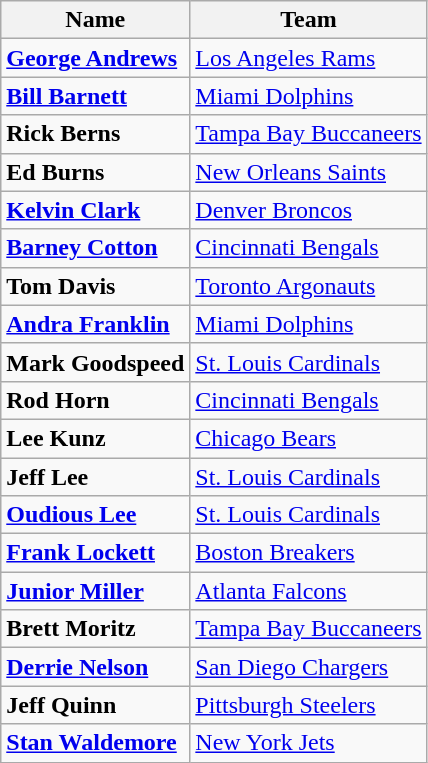<table class="wikitable">
<tr>
<th>Name</th>
<th>Team</th>
</tr>
<tr>
<td><strong><a href='#'>George Andrews</a></strong></td>
<td><a href='#'>Los Angeles Rams</a></td>
</tr>
<tr>
<td><strong><a href='#'>Bill Barnett</a></strong></td>
<td><a href='#'>Miami Dolphins</a></td>
</tr>
<tr>
<td><strong>Rick Berns</strong></td>
<td><a href='#'>Tampa Bay Buccaneers</a></td>
</tr>
<tr>
<td><strong>Ed Burns</strong></td>
<td><a href='#'>New Orleans Saints</a></td>
</tr>
<tr>
<td><strong><a href='#'>Kelvin Clark</a></strong></td>
<td><a href='#'>Denver Broncos</a></td>
</tr>
<tr>
<td><strong><a href='#'>Barney Cotton</a></strong></td>
<td><a href='#'>Cincinnati Bengals</a></td>
</tr>
<tr>
<td><strong>Tom Davis</strong></td>
<td><a href='#'>Toronto Argonauts</a></td>
</tr>
<tr>
<td><strong><a href='#'>Andra Franklin</a></strong></td>
<td><a href='#'>Miami Dolphins</a></td>
</tr>
<tr>
<td><strong>Mark Goodspeed</strong></td>
<td><a href='#'>St. Louis Cardinals</a></td>
</tr>
<tr>
<td><strong>Rod Horn</strong></td>
<td><a href='#'>Cincinnati Bengals</a></td>
</tr>
<tr>
<td><strong>Lee Kunz</strong></td>
<td><a href='#'>Chicago Bears</a></td>
</tr>
<tr>
<td><strong>Jeff Lee</strong></td>
<td><a href='#'>St. Louis Cardinals</a></td>
</tr>
<tr>
<td><strong><a href='#'>Oudious Lee</a></strong></td>
<td><a href='#'>St. Louis Cardinals</a></td>
</tr>
<tr>
<td><strong><a href='#'>Frank Lockett</a></strong></td>
<td><a href='#'>Boston Breakers</a></td>
</tr>
<tr>
<td><strong><a href='#'>Junior Miller</a></strong></td>
<td><a href='#'>Atlanta Falcons</a></td>
</tr>
<tr>
<td><strong>Brett Moritz</strong></td>
<td><a href='#'>Tampa Bay Buccaneers</a></td>
</tr>
<tr>
<td><strong><a href='#'>Derrie Nelson</a></strong></td>
<td><a href='#'>San Diego Chargers</a></td>
</tr>
<tr>
<td><strong>Jeff Quinn</strong></td>
<td><a href='#'>Pittsburgh Steelers</a></td>
</tr>
<tr>
<td><strong><a href='#'>Stan Waldemore</a></strong></td>
<td><a href='#'>New York Jets</a></td>
</tr>
</table>
